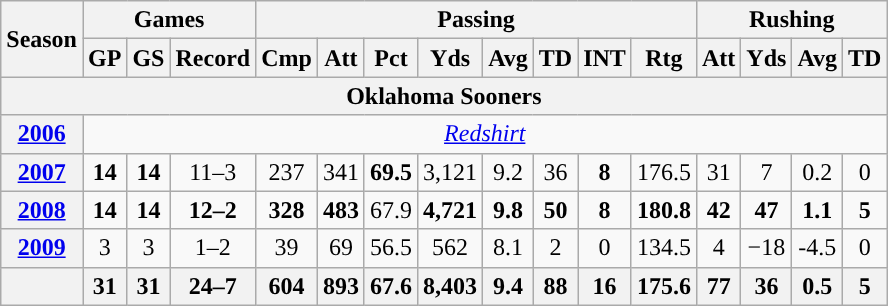<table class="wikitable" style="text-align:center;">
<tr>
<th rowspan="2">Season</th>
<th colspan="3">Games</th>
<th colspan="8">Passing</th>
<th colspan="4">Rushing</th>
</tr>
<tr>
<th>GP</th>
<th>GS</th>
<th>Record</th>
<th>Cmp</th>
<th>Att</th>
<th>Pct</th>
<th>Yds</th>
<th>Avg</th>
<th>TD</th>
<th>INT</th>
<th>Rtg</th>
<th>Att</th>
<th>Yds</th>
<th>Avg</th>
<th>TD</th>
</tr>
<tr>
<th colspan="16">Oklahoma Sooners</th>
</tr>
<tr>
<th><a href='#'>2006</a></th>
<td colspan="15"> <em><a href='#'>Redshirt</a></em></td>
</tr>
<tr>
<th><a href='#'>2007</a></th>
<td><strong>14</strong></td>
<td><strong>14</strong></td>
<td>11–3</td>
<td>237</td>
<td>341</td>
<td><strong>69.5</strong></td>
<td>3,121</td>
<td>9.2</td>
<td>36</td>
<td><strong>8</strong></td>
<td>176.5</td>
<td>31</td>
<td>7</td>
<td>0.2</td>
<td>0</td>
</tr>
<tr>
<th><a href='#'>2008</a></th>
<td><strong>14</strong></td>
<td><strong>14</strong></td>
<td><strong>12–2</strong></td>
<td><strong>328</strong></td>
<td><strong>483</strong></td>
<td>67.9</td>
<td><strong>4,721</strong></td>
<td><strong>9.8</strong></td>
<td><strong>50</strong></td>
<td><strong>8</strong></td>
<td><strong>180.8</strong></td>
<td><strong>42</strong></td>
<td><strong>47</strong></td>
<td><strong>1.1</strong></td>
<td><strong>5</strong></td>
</tr>
<tr>
<th><a href='#'>2009</a></th>
<td>3</td>
<td>3</td>
<td>1–2</td>
<td>39</td>
<td>69</td>
<td>56.5</td>
<td>562</td>
<td>8.1</td>
<td>2</td>
<td>0</td>
<td>134.5</td>
<td>4</td>
<td>−18</td>
<td>-4.5</td>
<td>0</td>
</tr>
<tr>
<th></th>
<th>31</th>
<th>31</th>
<th>24–7</th>
<th>604</th>
<th>893</th>
<th>67.6</th>
<th>8,403</th>
<th>9.4</th>
<th>88</th>
<th>16</th>
<th>175.6</th>
<th>77</th>
<th>36</th>
<th>0.5</th>
<th>5</th>
</tr>
</table>
